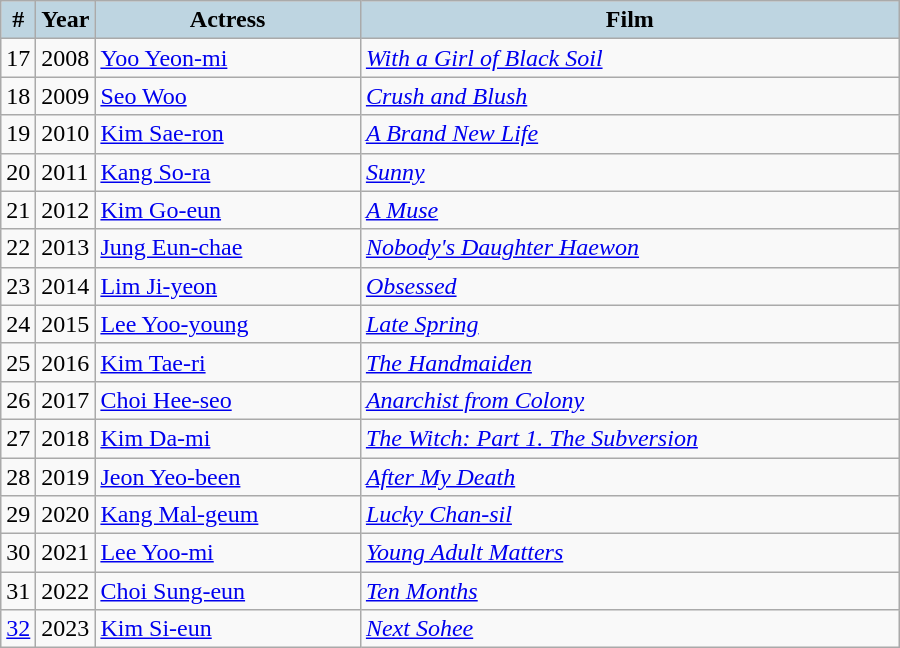<table class="wikitable" style="width:600px">
<tr>
<th style="background:#BED5E1; width:10px">#</th>
<th style="background:#BED5E1; width:10px">Year</th>
<th style="background:#BED5E1;">Actress</th>
<th style="background:#BED5E1;">Film</th>
</tr>
<tr>
<td>17</td>
<td>2008</td>
<td><a href='#'>Yoo Yeon-mi</a></td>
<td><em><a href='#'>With a Girl of Black Soil</a></em></td>
</tr>
<tr>
<td>18</td>
<td>2009</td>
<td><a href='#'>Seo Woo</a></td>
<td><em><a href='#'>Crush and Blush</a></em></td>
</tr>
<tr>
<td>19</td>
<td>2010</td>
<td><a href='#'>Kim Sae-ron</a></td>
<td><em><a href='#'>A Brand New Life</a></em></td>
</tr>
<tr>
<td>20</td>
<td>2011</td>
<td><a href='#'>Kang So-ra</a></td>
<td><em><a href='#'>Sunny</a></em></td>
</tr>
<tr>
<td>21</td>
<td>2012</td>
<td><a href='#'>Kim Go-eun</a></td>
<td><em><a href='#'>A Muse</a></em></td>
</tr>
<tr>
<td>22</td>
<td>2013</td>
<td><a href='#'>Jung Eun-chae</a></td>
<td><em><a href='#'>Nobody's Daughter Haewon</a></em></td>
</tr>
<tr>
<td>23</td>
<td>2014</td>
<td><a href='#'>Lim Ji-yeon</a></td>
<td><em><a href='#'>Obsessed</a></em></td>
</tr>
<tr>
<td>24</td>
<td>2015</td>
<td><a href='#'>Lee Yoo-young</a></td>
<td><em><a href='#'>Late Spring</a></em></td>
</tr>
<tr>
<td>25</td>
<td>2016</td>
<td><a href='#'>Kim Tae-ri</a></td>
<td><em><a href='#'>The Handmaiden</a></em></td>
</tr>
<tr>
<td>26</td>
<td>2017</td>
<td><a href='#'>Choi Hee-seo</a></td>
<td><em><a href='#'>Anarchist from Colony</a></em></td>
</tr>
<tr>
<td>27</td>
<td>2018</td>
<td><a href='#'>Kim Da-mi</a></td>
<td><em><a href='#'>The Witch: Part 1. The Subversion</a></em></td>
</tr>
<tr>
<td>28</td>
<td>2019</td>
<td><a href='#'>Jeon Yeo-been</a></td>
<td><em><a href='#'>After My Death</a></em></td>
</tr>
<tr>
<td>29</td>
<td>2020</td>
<td><a href='#'>Kang Mal-geum</a></td>
<td><em><a href='#'>Lucky Chan-sil</a></em></td>
</tr>
<tr>
<td>30</td>
<td>2021</td>
<td><a href='#'>Lee Yoo-mi</a></td>
<td><em><a href='#'>Young Adult Matters</a></em></td>
</tr>
<tr>
<td>31</td>
<td>2022</td>
<td><a href='#'>Choi Sung-eun</a></td>
<td><em><a href='#'>Ten Months</a></em></td>
</tr>
<tr>
<td><a href='#'>32</a></td>
<td>2023</td>
<td><a href='#'>Kim Si-eun</a></td>
<td><em><a href='#'>Next Sohee</a></em></td>
</tr>
</table>
